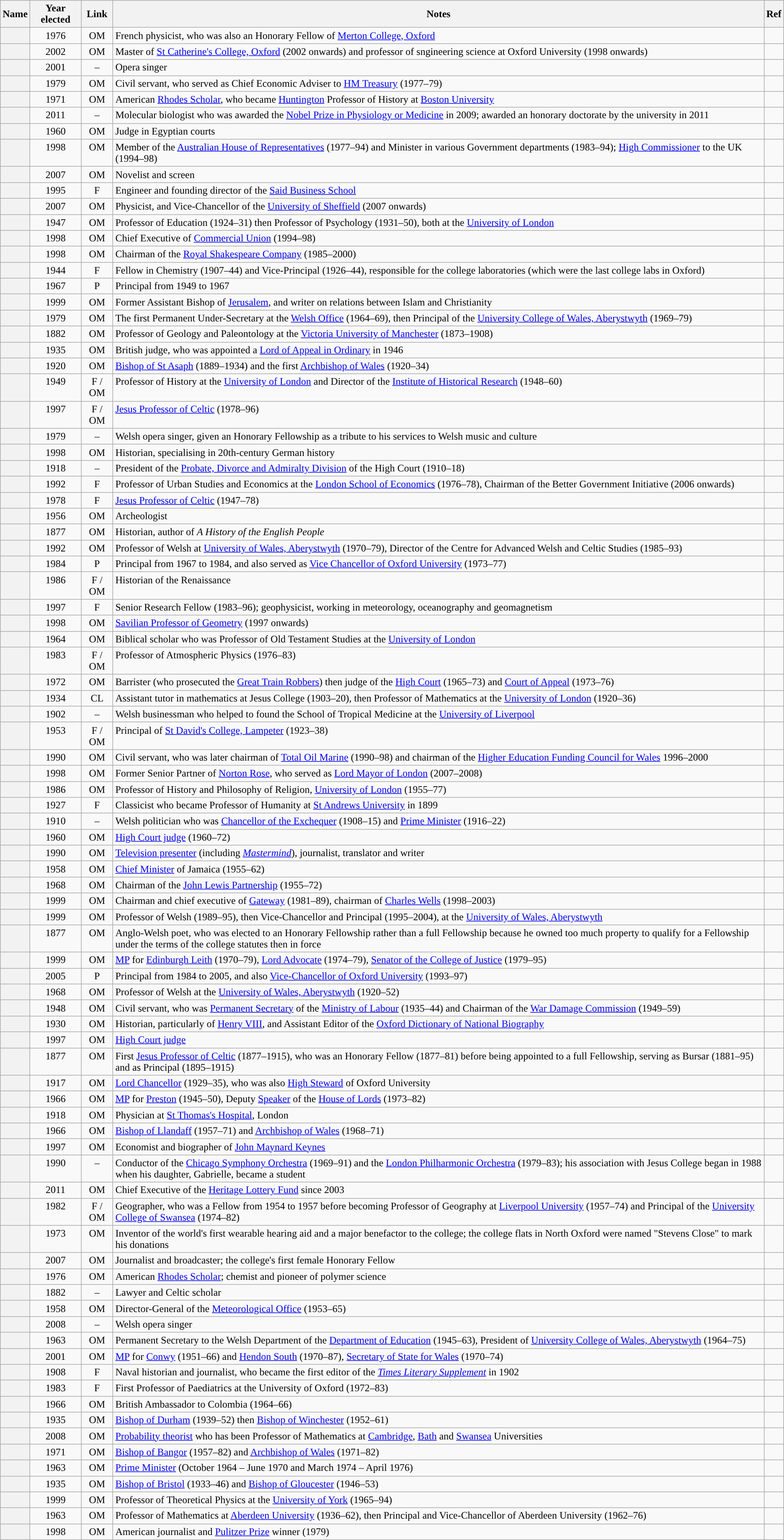<table class="wikitable sortable">
<tr>
<th scope="col">Name</th>
<th scope="col">Year elected</th>
<th scope="col">Link</th>
<th scope="col" class="unsortable">Notes</th>
<th scope="col" class="unsortable">Ref</th>
</tr>
<tr valign="top">
<th scope="row"></th>
<td align="center">1976</td>
<td align="center">OM</td>
<td>French physicist, who was also an Honorary Fellow of <a href='#'>Merton College, Oxford</a></td>
<td align="center"></td>
</tr>
<tr valign="top">
<th scope="row"></th>
<td align="center">2002</td>
<td align="center">OM</td>
<td>Master of <a href='#'>St Catherine's College, Oxford</a> (2002 onwards) and professor of sngineering science at Oxford University (1998 onwards)</td>
<td align="center"></td>
</tr>
<tr valign="top">
<th scope="row"></th>
<td align="center">2001</td>
<td align="center">–</td>
<td>Opera singer</td>
<td align="center"></td>
</tr>
<tr valign="top">
<th scope="row"></th>
<td align="center">1979</td>
<td align="center">OM</td>
<td>Civil servant, who served as Chief Economic Adviser to <a href='#'>HM Treasury</a> (1977–79)</td>
<td align="center"></td>
</tr>
<tr valign="top">
<th scope="row"></th>
<td align="center">1971</td>
<td align="center">OM</td>
<td>American <a href='#'>Rhodes Scholar</a>, who became <a href='#'>Huntington</a> Professor of History at <a href='#'>Boston University</a></td>
<td align="center"></td>
</tr>
<tr valign="top">
<th scope="row"></th>
<td align="center">2011</td>
<td align="center">–</td>
<td>Molecular biologist who was awarded the <a href='#'>Nobel Prize in Physiology or Medicine</a> in 2009; awarded an honorary doctorate by the university in 2011</td>
<td align="center"></td>
</tr>
<tr valign="top">
<th scope="row"></th>
<td align="center">1960</td>
<td align="center">OM</td>
<td>Judge in Egyptian courts</td>
<td align="center"></td>
</tr>
<tr valign="top">
<th scope="row"></th>
<td align="center">1998</td>
<td align="center">OM</td>
<td>Member of the <a href='#'>Australian House of Representatives</a> (1977–94) and Minister in various Government departments (1983–94); <a href='#'>High Commissioner</a> to the UK (1994–98)</td>
<td align="center"></td>
</tr>
<tr valign="top">
<th scope="row"></th>
<td align="center">2007</td>
<td align="center">OM</td>
<td>Novelist and screen</td>
<td align="center"></td>
</tr>
<tr valign="top">
<th scope="row"></th>
<td align="center">1995</td>
<td align="center">F</td>
<td>Engineer and founding director of the <a href='#'>Said Business School</a></td>
<td align="center"></td>
</tr>
<tr valign="top">
<th scope="row"></th>
<td align="center">2007</td>
<td align="center">OM</td>
<td>Physicist, and Vice-Chancellor of the <a href='#'>University of Sheffield</a> (2007 onwards)</td>
<td align="center"></td>
</tr>
<tr valign="top">
<th scope="row"></th>
<td align="center">1947</td>
<td align="center">OM</td>
<td>Professor of Education (1924–31) then Professor of Psychology (1931–50), both at the <a href='#'>University of London</a></td>
<td align="center"></td>
</tr>
<tr valign="top">
<th scope="row"></th>
<td align="center">1998</td>
<td align="center">OM</td>
<td>Chief Executive of <a href='#'>Commercial Union</a> (1994–98)</td>
<td align="center"></td>
</tr>
<tr valign="top">
<th scope="row"></th>
<td align="center">1998</td>
<td align="center">OM</td>
<td>Chairman of the <a href='#'>Royal Shakespeare Company</a> (1985–2000)</td>
<td align="center"></td>
</tr>
<tr valign="top">
<th scope="row"></th>
<td align="center">1944</td>
<td align="center">F</td>
<td>Fellow in Chemistry (1907–44) and Vice-Principal (1926–44), responsible for the college laboratories (which were the last college labs in Oxford)</td>
<td align="center"></td>
</tr>
<tr valign="top">
<th scope="row"></th>
<td align="center">1967</td>
<td align="center">P</td>
<td>Principal from 1949 to 1967</td>
<td align="center"></td>
</tr>
<tr valign="top">
<th scope="row"></th>
<td align="center">1999</td>
<td align="center">OM</td>
<td>Former Assistant Bishop of <a href='#'>Jerusalem</a>, and writer on relations between Islam and Christianity</td>
<td align="center"></td>
</tr>
<tr valign="top">
<th scope="row"></th>
<td align="center">1979</td>
<td align="center">OM</td>
<td>The first Permanent Under-Secretary at the <a href='#'>Welsh Office</a> (1964–69), then Principal of the <a href='#'>University College of Wales, Aberystwyth</a> (1969–79)</td>
<td align="center"></td>
</tr>
<tr valign="top">
<th scope="row"></th>
<td align="center">1882</td>
<td align="center">OM</td>
<td>Professor of Geology and Paleontology at the <a href='#'>Victoria University of Manchester</a> (1873–1908)</td>
<td align="center"></td>
</tr>
<tr valign="top">
<th scope="row"></th>
<td align="center">1935</td>
<td align="center">OM</td>
<td>British judge, who was appointed a <a href='#'>Lord of Appeal in Ordinary</a> in 1946</td>
<td align="center"></td>
</tr>
<tr valign="top">
<th scope="row"></th>
<td align="center">1920</td>
<td align="center">OM</td>
<td><a href='#'>Bishop of St Asaph</a> (1889–1934) and the first <a href='#'>Archbishop of Wales</a> (1920–34)</td>
<td align="center"></td>
</tr>
<tr valign="top">
<th scope="row"></th>
<td align="center">1949</td>
<td align="center">F / OM</td>
<td>Professor of History at the <a href='#'>University of London</a> and Director of the <a href='#'>Institute of Historical Research</a> (1948–60)</td>
<td align="center"></td>
</tr>
<tr valign="top">
<th scope="row"></th>
<td align="center">1997</td>
<td align="center">F / OM</td>
<td><a href='#'>Jesus Professor of Celtic</a> (1978–96)</td>
<td align="center"></td>
</tr>
<tr valign="top">
<th scope="row"></th>
<td align="center">1979</td>
<td align="center">–</td>
<td>Welsh opera singer, given an Honorary Fellowship as a tribute to his services to Welsh music and culture</td>
<td align="center"></td>
</tr>
<tr valign="top">
<th scope="row"></th>
<td align="center">1998</td>
<td align="center">OM</td>
<td>Historian, specialising in 20th-century German history</td>
<td align="center"></td>
</tr>
<tr valign="top">
<th scope="row"></th>
<td align="center">1918</td>
<td align="center">–</td>
<td>President of the <a href='#'>Probate, Divorce and Admiralty Division</a> of the High Court (1910–18)</td>
<td align="center"></td>
</tr>
<tr valign="top">
<th scope="row"></th>
<td align="center">1992</td>
<td align="center">F</td>
<td>Professor of Urban Studies and Economics at the <a href='#'>London School of Economics</a> (1976–78), Chairman of the Better Government Initiative (2006 onwards)</td>
<td align="center"></td>
</tr>
<tr valign="top">
<th scope="row"></th>
<td align="center">1978</td>
<td align="center">F</td>
<td><a href='#'>Jesus Professor of Celtic</a> (1947–78)</td>
<td align="center"></td>
</tr>
<tr valign="top">
<th scope="row"></th>
<td align="center">1956</td>
<td align="center">OM</td>
<td>Archeologist</td>
<td align="center"></td>
</tr>
<tr valign="top">
<th scope="row"></th>
<td align="center">1877</td>
<td align="center">OM</td>
<td>Historian, author of <em>A History of the English People</em></td>
<td align="center"></td>
</tr>
<tr valign="top">
<th scope="row"></th>
<td align="center">1992</td>
<td align="center">OM</td>
<td>Professor of Welsh at <a href='#'>University of Wales, Aberystwyth</a> (1970–79), Director of the Centre for Advanced Welsh and Celtic Studies (1985–93)</td>
<td align="center"></td>
</tr>
<tr valign="top">
<th scope="row"></th>
<td align="center">1984</td>
<td align="center">P</td>
<td>Principal from 1967 to 1984, and also served as <a href='#'>Vice Chancellor of Oxford University</a> (1973–77)</td>
<td align="center"></td>
</tr>
<tr valign="top">
<th scope="row"></th>
<td align="center">1986</td>
<td align="center">F / OM</td>
<td>Historian of the Renaissance</td>
<td align="center"></td>
</tr>
<tr valign="top">
<th scope="row"></th>
<td align="center">1997</td>
<td align="center">F</td>
<td>Senior Research Fellow (1983–96); geophysicist, working in meteorology, oceanography and geomagnetism</td>
<td align="center"></td>
</tr>
<tr valign="top">
<th scope="row"></th>
<td align="center">1998</td>
<td align="center">OM</td>
<td><a href='#'>Savilian Professor of Geometry</a> (1997 onwards)</td>
<td align="center"></td>
</tr>
<tr valign="top">
<th scope="row"></th>
<td align="center">1964</td>
<td align="center">OM</td>
<td>Biblical scholar who was Professor of Old Testament Studies at the <a href='#'>University of London</a></td>
<td align="center"></td>
</tr>
<tr valign="top">
<th scope="row"></th>
<td align="center">1983</td>
<td align="center">F / OM</td>
<td>Professor of Atmospheric Physics (1976–83)</td>
<td align="center"></td>
</tr>
<tr valign="top">
<th scope="row"></th>
<td align="center">1972</td>
<td align="center">OM</td>
<td>Barrister (who prosecuted the <a href='#'>Great Train Robbers</a>) then judge of the <a href='#'>High Court</a> (1965–73) and <a href='#'>Court of Appeal</a> (1973–76)</td>
<td align="center"></td>
</tr>
<tr valign="top">
<th scope="row"></th>
<td align="center">1934</td>
<td align="center">CL</td>
<td>Assistant tutor in mathematics at Jesus College (1903–20), then Professor of Mathematics at the <a href='#'>University of London</a> (1920–36)</td>
<td align="center"></td>
</tr>
<tr valign="top">
<th scope="row"></th>
<td align="center">1902</td>
<td align="center">–</td>
<td>Welsh businessman who helped to found the School of Tropical Medicine at the <a href='#'>University of Liverpool</a></td>
<td align="center"></td>
</tr>
<tr valign="top">
<th scope="row"></th>
<td align="center">1953</td>
<td align="center">F / OM</td>
<td>Principal of <a href='#'>St David's College, Lampeter</a> (1923–38)</td>
<td align="center"></td>
</tr>
<tr valign="top">
<th scope="row"></th>
<td align="center">1990</td>
<td align="center">OM</td>
<td>Civil servant, who was later chairman of <a href='#'>Total Oil Marine</a> (1990–98) and chairman of the <a href='#'>Higher Education Funding Council for Wales</a> 1996–2000</td>
<td align="center"></td>
</tr>
<tr valign="top">
<th scope="row"></th>
<td align="center">1998</td>
<td align="center">OM</td>
<td>Former Senior Partner of <a href='#'>Norton Rose</a>, who served as <a href='#'>Lord Mayor of London</a> (2007–2008)</td>
<td align="center"></td>
</tr>
<tr valign="top">
<th scope="row"></th>
<td align="center">1986</td>
<td align="center">OM</td>
<td>Professor of History and Philosophy of Religion, <a href='#'>University of London</a> (1955–77)</td>
<td align="center"></td>
</tr>
<tr valign="top">
<th scope="row"></th>
<td align="center">1927</td>
<td align="center">F</td>
<td>Classicist who became Professor of Humanity at <a href='#'>St Andrews University</a> in 1899</td>
<td align="center"></td>
</tr>
<tr valign="top">
<th scope="row"></th>
<td align="center">1910</td>
<td align="center">–</td>
<td>Welsh politician who was <a href='#'>Chancellor of the Exchequer</a> (1908–15) and <a href='#'>Prime Minister</a> (1916–22)</td>
<td align="center"></td>
</tr>
<tr valign="top">
<th scope="row"></th>
<td align="center">1960</td>
<td align="center">OM</td>
<td><a href='#'>High Court judge</a> (1960–72)</td>
<td align="center"></td>
</tr>
<tr valign="top">
<th scope="row"></th>
<td align="center">1990</td>
<td align="center">OM</td>
<td><a href='#'>Television presenter</a> (including <em><a href='#'>Mastermind</a></em>), journalist, translator and writer</td>
<td align="center"></td>
</tr>
<tr valign="top">
<th scope="row"></th>
<td align="center">1958</td>
<td align="center">OM</td>
<td><a href='#'>Chief Minister</a> of Jamaica (1955–62)</td>
<td align="center"></td>
</tr>
<tr valign="top">
<th scope="row"></th>
<td align="center">1968</td>
<td align="center">OM</td>
<td>Chairman of the <a href='#'>John Lewis Partnership</a> (1955–72)</td>
<td align="center"></td>
</tr>
<tr valign="top">
<th scope="row"></th>
<td align="center">1999</td>
<td align="center">OM</td>
<td>Chairman and chief executive of <a href='#'>Gateway</a> (1981–89), chairman of <a href='#'>Charles Wells</a> (1998–2003)</td>
<td align="center"></td>
</tr>
<tr valign="top">
<th scope="row"></th>
<td align="center">1999</td>
<td align="center">OM</td>
<td>Professor of Welsh (1989–95), then Vice-Chancellor and Principal (1995–2004), at the <a href='#'>University of Wales, Aberystwyth</a></td>
<td align="center"></td>
</tr>
<tr valign="top">
<th scope="row"></th>
<td align="center">1877</td>
<td align="center">OM</td>
<td>Anglo-Welsh poet, who was elected to an Honorary Fellowship rather than a full Fellowship because he owned too much property to qualify for a Fellowship under the terms of the college statutes then in force</td>
<td align="center"></td>
</tr>
<tr valign="top">
<th scope="row"></th>
<td align="center">1999</td>
<td align="center">OM</td>
<td><a href='#'>MP</a> for <a href='#'>Edinburgh Leith</a> (1970–79), <a href='#'>Lord Advocate</a> (1974–79), <a href='#'>Senator of the College of Justice</a> (1979–95)</td>
<td align="center"></td>
</tr>
<tr valign="top">
<th scope="row"></th>
<td align="center">2005</td>
<td align="center">P</td>
<td>Principal from 1984 to 2005, and also <a href='#'>Vice-Chancellor of Oxford University</a> (1993–97)</td>
<td align="center"></td>
</tr>
<tr valign="top">
<th scope="row"></th>
<td align="center">1968</td>
<td align="center">OM</td>
<td>Professor of Welsh at the <a href='#'>University of Wales, Aberystwyth</a> (1920–52)</td>
<td align="center"></td>
</tr>
<tr valign="top">
<th scope="row"></th>
<td align="center">1948</td>
<td align="center">OM</td>
<td>Civil servant, who was <a href='#'>Permanent Secretary</a> of the <a href='#'>Ministry of Labour</a> (1935–44) and Chairman of the <a href='#'>War Damage Commission</a> (1949–59)</td>
<td align="center"></td>
</tr>
<tr valign="top">
<th scope="row"></th>
<td align="center">1930</td>
<td align="center">OM</td>
<td>Historian, particularly of <a href='#'>Henry VIII</a>, and Assistant Editor of the <a href='#'>Oxford Dictionary of National Biography</a></td>
<td align="center"></td>
</tr>
<tr valign="top">
<th scope="row"></th>
<td align="center">1997</td>
<td align="center">OM</td>
<td><a href='#'>High Court judge</a></td>
<td align="center"></td>
</tr>
<tr valign="top">
<th scope="row"></th>
<td align="center">1877</td>
<td align="center">OM</td>
<td>First <a href='#'>Jesus Professor of Celtic</a> (1877–1915), who was an Honorary Fellow (1877–81) before being appointed to a full Fellowship, serving as Bursar (1881–95) and as Principal (1895–1915)</td>
<td align="center"></td>
</tr>
<tr valign="top">
<th scope="row"></th>
<td align="center">1917</td>
<td align="center">OM</td>
<td><a href='#'>Lord Chancellor</a> (1929–35), who was also <a href='#'>High Steward</a> of Oxford University</td>
<td align="center"></td>
</tr>
<tr valign="top">
<th scope="row"></th>
<td align="center">1966</td>
<td align="center">OM</td>
<td><a href='#'>MP</a> for <a href='#'>Preston</a> (1945–50), Deputy <a href='#'>Speaker</a> of the <a href='#'>House of Lords</a> (1973–82)</td>
<td align="center"></td>
</tr>
<tr valign="top">
<th scope="row"></th>
<td align="center">1918</td>
<td align="center">OM</td>
<td>Physician at <a href='#'>St Thomas's Hospital</a>, London</td>
<td align="center"></td>
</tr>
<tr valign="top">
<th scope="row"></th>
<td align="center">1966</td>
<td align="center">OM</td>
<td><a href='#'>Bishop of Llandaff</a> (1957–71) and <a href='#'>Archbishop of Wales</a> (1968–71)</td>
<td align="center"></td>
</tr>
<tr valign="top">
<th scope="row"></th>
<td align="center">1997</td>
<td align="center">OM</td>
<td>Economist and biographer of <a href='#'>John Maynard Keynes</a></td>
<td align="center"></td>
</tr>
<tr valign="top">
<th scope="row"></th>
<td align="center">1990</td>
<td align="center">–</td>
<td>Conductor of the <a href='#'>Chicago Symphony Orchestra</a> (1969–91) and the <a href='#'>London Philharmonic Orchestra</a> (1979–83); his association with Jesus College began in 1988 when his daughter, Gabrielle, became a student</td>
<td align="center"></td>
</tr>
<tr valign="top">
<th scope="row"></th>
<td align="center">2011</td>
<td align="center">OM</td>
<td>Chief Executive of the <a href='#'>Heritage Lottery Fund</a> since 2003</td>
<td align="center"></td>
</tr>
<tr valign="top">
<th scope="row"></th>
<td align="center">1982</td>
<td align="center">F / OM</td>
<td>Geographer, who was a Fellow from 1954 to 1957 before becoming Professor of Geography at <a href='#'>Liverpool University</a> (1957–74) and Principal of the <a href='#'>University College of Swansea</a> (1974–82)</td>
<td align="center"></td>
</tr>
<tr valign="top">
<th scope="row"></th>
<td align="center">1973</td>
<td align="center">OM</td>
<td>Inventor of the world's first wearable hearing aid and a major benefactor to the college; the college flats in North Oxford were named "Stevens Close" to mark his donations</td>
<td align="center"></td>
</tr>
<tr valign="top">
<th scope="row"></th>
<td align="center">2007</td>
<td align="center">OM</td>
<td>Journalist and broadcaster; the college's first female Honorary Fellow</td>
<td align="center"></td>
</tr>
<tr valign="top">
<th scope="row"></th>
<td align="center">1976</td>
<td align="center">OM</td>
<td>American <a href='#'>Rhodes Scholar</a>; chemist and pioneer of polymer science</td>
<td align="center"></td>
</tr>
<tr valign="top">
<th scope="row"></th>
<td align="center">1882</td>
<td align="center">–</td>
<td>Lawyer and Celtic scholar</td>
<td align="center"></td>
</tr>
<tr valign="top">
<th scope="row"></th>
<td align="center">1958</td>
<td align="center">OM</td>
<td>Director-General of the <a href='#'>Meteorological Office</a> (1953–65)</td>
<td align="center"></td>
</tr>
<tr valign="top">
<th scope="row"></th>
<td align="center">2008</td>
<td align="center">–</td>
<td>Welsh opera singer</td>
<td align="center"></td>
</tr>
<tr valign="top">
<th scope="row"></th>
<td align="center">1963</td>
<td align="center">OM</td>
<td>Permanent Secretary to the Welsh Department of the <a href='#'>Department of Education</a> (1945–63), President of <a href='#'>University College of Wales, Aberystwyth</a> (1964–75)</td>
<td align="center"></td>
</tr>
<tr valign="top">
<th scope="row"></th>
<td align="center">2001</td>
<td align="center">OM</td>
<td><a href='#'>MP</a> for <a href='#'>Conwy</a> (1951–66) and <a href='#'>Hendon South</a> (1970–87), <a href='#'>Secretary of State for Wales</a> (1970–74)</td>
<td align="center"></td>
</tr>
<tr valign="top">
<th scope="row"></th>
<td align="center">1908</td>
<td align="center">F</td>
<td>Naval historian and journalist, who became the first editor of the <em><a href='#'>Times Literary Supplement</a></em> in 1902</td>
<td align="center"></td>
</tr>
<tr valign="top">
<th scope="row"></th>
<td align="center">1983</td>
<td align="center">F</td>
<td>First Professor of Paediatrics at the University of Oxford (1972–83)</td>
<td align="center"></td>
</tr>
<tr valign="top">
<th scope="row"></th>
<td align="center">1966</td>
<td align="center">OM</td>
<td>British Ambassador to Colombia (1964–66)</td>
<td align="center"></td>
</tr>
<tr valign="top">
<th scope="row"></th>
<td align="center">1935</td>
<td align="center">OM</td>
<td><a href='#'>Bishop of Durham</a> (1939–52) then <a href='#'>Bishop of Winchester</a> (1952–61)</td>
<td align="center"></td>
</tr>
<tr valign="top">
<th scope="row"></th>
<td align="center">2008</td>
<td align="center">OM</td>
<td><a href='#'>Probability theorist</a> who has been Professor of Mathematics at <a href='#'>Cambridge</a>, <a href='#'>Bath</a> and <a href='#'>Swansea</a> Universities</td>
<td align="center"></td>
</tr>
<tr valign="top">
<th scope="row"></th>
<td align="center">1971</td>
<td align="center">OM</td>
<td><a href='#'>Bishop of Bangor</a> (1957–82) and <a href='#'>Archbishop of Wales</a> (1971–82)</td>
<td align="center"></td>
</tr>
<tr valign="top">
<th scope="row"></th>
<td align="center">1963</td>
<td align="center">OM</td>
<td><a href='#'>Prime Minister</a> (October 1964 – June 1970 and March 1974 – April 1976)</td>
<td align="center"></td>
</tr>
<tr valign="top">
<th scope="row"></th>
<td align="center">1935</td>
<td align="center">OM</td>
<td><a href='#'>Bishop of Bristol</a> (1933–46) and <a href='#'>Bishop of Gloucester</a> (1946–53)</td>
<td align="center"></td>
</tr>
<tr valign="top">
<th scope="row"></th>
<td align="center">1999</td>
<td align="center">OM</td>
<td>Professor of Theoretical Physics at the <a href='#'>University of York</a> (1965–94)</td>
<td align="center"></td>
</tr>
<tr valign="top">
<th scope="row"></th>
<td align="center">1963</td>
<td align="center">OM</td>
<td>Professor of Mathematics at <a href='#'>Aberdeen University</a> (1936–62), then Principal and Vice-Chancellor of Aberdeen University (1962–76)</td>
<td align="center"></td>
</tr>
<tr valign="top">
<th scope="row"></th>
<td align="center">1998</td>
<td align="center">OM</td>
<td>American journalist and <a href='#'>Pulitzer Prize</a> winner (1979)</td>
<td align="center"></td>
</tr>
</table>
